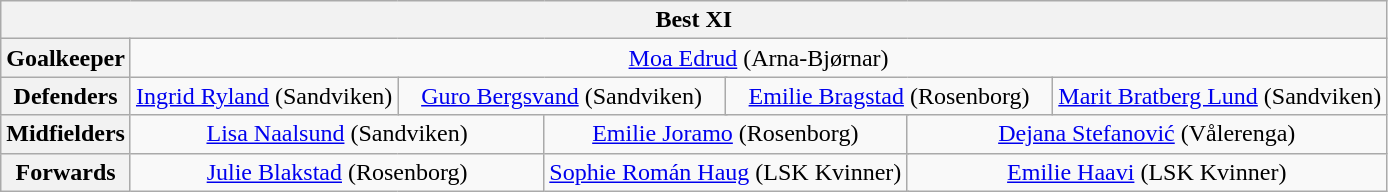<table class="wikitable" style="text-align:center">
<tr>
<th colspan="13">Best XI</th>
</tr>
<tr>
<th>Goalkeeper</th>
<td colspan="12"> <a href='#'>Moa Edrud</a> (Arna-Bjørnar)</td>
</tr>
<tr>
<th>Defenders</th>
<td colspan="3"> <a href='#'>Ingrid Ryland</a> (Sandviken)</td>
<td colspan="3"> <a href='#'>Guro Bergsvand</a> (Sandviken)</td>
<td colspan="3"> <a href='#'>Emilie Bragstad</a> (Rosenborg)</td>
<td colspan="3"> <a href='#'>Marit Bratberg Lund</a> (Sandviken)</td>
</tr>
<tr>
<th>Midfielders</th>
<td colspan="4"> <a href='#'>Lisa Naalsund</a> (Sandviken)</td>
<td colspan="4"> <a href='#'>Emilie Joramo</a> (Rosenborg)</td>
<td colspan="4"> <a href='#'>Dejana Stefanović</a> (Vålerenga)</td>
</tr>
<tr>
<th>Forwards</th>
<td colspan="4"> <a href='#'>Julie Blakstad</a> (Rosenborg)</td>
<td colspan="4"> <a href='#'>Sophie Román Haug</a> (LSK Kvinner)</td>
<td colspan="4"> <a href='#'>Emilie Haavi</a> (LSK Kvinner)</td>
</tr>
</table>
